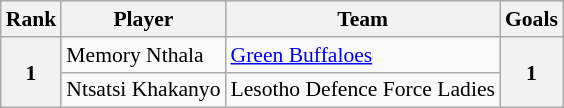<table class="wikitable" style="text-align:center; font-size:90%">
<tr>
<th>Rank</th>
<th>Player</th>
<th>Team</th>
<th>Goals</th>
</tr>
<tr>
<th rowspan=4>1</th>
<td align=left> Memory Nthala</td>
<td align=left> <a href='#'>Green Buffaloes</a></td>
<th rowspan=4>1</th>
</tr>
<tr>
<td align=left> Ntsatsi Khakanyo</td>
<td align=left> Lesotho Defence Force Ladies</td>
</tr>
</table>
